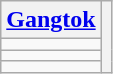<table class="wikitable">
<tr>
<th width="20px"><a href='#'>Gangtok</a></th>
<th rowspan="4"></th>
</tr>
<tr>
<td></td>
</tr>
<tr>
<td></td>
</tr>
<tr>
<td></td>
</tr>
</table>
